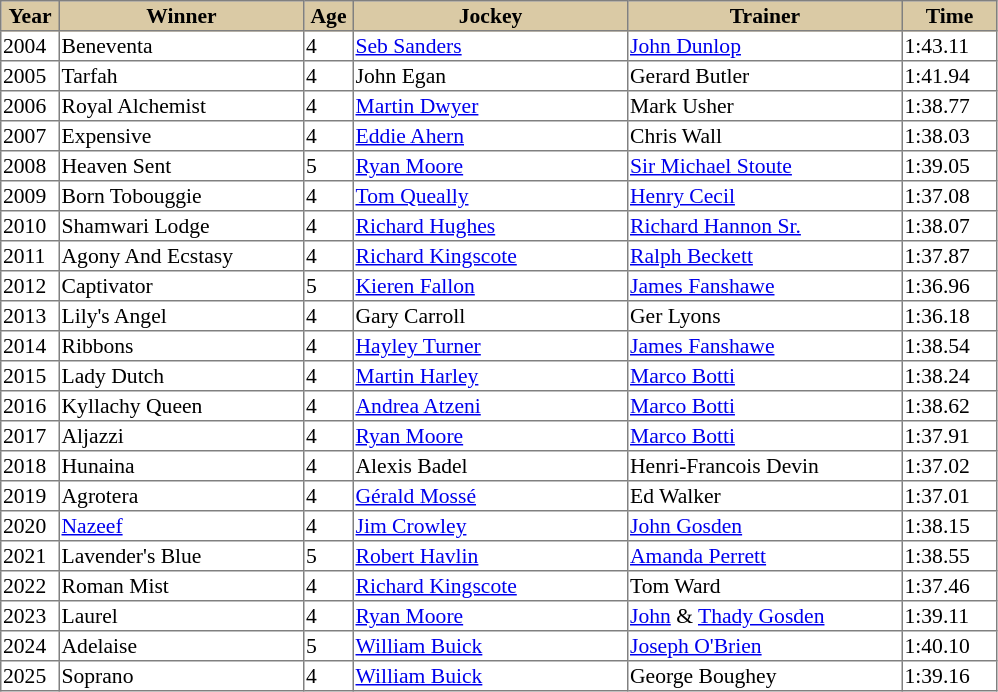<table class = "sortable" | border="1" style="border-collapse: collapse; font-size:90%">
<tr bgcolor="#DACAA5" align="center">
<th style="width:36px"><strong>Year</strong></th>
<th style="width:160px"><strong>Winner</strong></th>
<th style="width:30px"><strong>Age</strong></th>
<th style="width:180px"><strong>Jockey</strong></th>
<th style="width:180px"><strong>Trainer</strong></th>
<th style="width:60px"><strong>Time</strong></th>
</tr>
<tr>
<td>2004</td>
<td>Beneventa</td>
<td>4</td>
<td><a href='#'>Seb Sanders</a></td>
<td><a href='#'>John Dunlop</a></td>
<td>1:43.11</td>
</tr>
<tr>
<td>2005</td>
<td>Tarfah</td>
<td>4</td>
<td>John Egan</td>
<td>Gerard Butler</td>
<td>1:41.94</td>
</tr>
<tr>
<td>2006</td>
<td>Royal Alchemist</td>
<td>4</td>
<td><a href='#'>Martin Dwyer</a></td>
<td>Mark Usher</td>
<td>1:38.77</td>
</tr>
<tr>
<td>2007</td>
<td>Expensive</td>
<td>4</td>
<td><a href='#'>Eddie Ahern</a></td>
<td>Chris Wall</td>
<td>1:38.03</td>
</tr>
<tr>
<td>2008</td>
<td>Heaven Sent</td>
<td>5</td>
<td><a href='#'>Ryan Moore</a></td>
<td><a href='#'>Sir Michael Stoute</a></td>
<td>1:39.05</td>
</tr>
<tr>
<td>2009</td>
<td>Born Tobouggie</td>
<td>4</td>
<td><a href='#'>Tom Queally</a></td>
<td><a href='#'>Henry Cecil</a></td>
<td>1:37.08</td>
</tr>
<tr>
<td>2010</td>
<td>Shamwari Lodge</td>
<td>4</td>
<td><a href='#'>Richard Hughes</a></td>
<td><a href='#'>Richard Hannon Sr.</a></td>
<td>1:38.07</td>
</tr>
<tr>
<td>2011</td>
<td>Agony And Ecstasy</td>
<td>4</td>
<td><a href='#'>Richard Kingscote</a></td>
<td><a href='#'>Ralph Beckett</a></td>
<td>1:37.87</td>
</tr>
<tr>
<td>2012</td>
<td>Captivator</td>
<td>5</td>
<td><a href='#'>Kieren Fallon</a></td>
<td><a href='#'>James Fanshawe</a></td>
<td>1:36.96</td>
</tr>
<tr>
<td>2013</td>
<td>Lily's Angel</td>
<td>4</td>
<td>Gary Carroll</td>
<td>Ger Lyons</td>
<td>1:36.18</td>
</tr>
<tr>
<td>2014</td>
<td>Ribbons</td>
<td>4</td>
<td><a href='#'>Hayley Turner</a></td>
<td><a href='#'>James Fanshawe</a></td>
<td>1:38.54</td>
</tr>
<tr>
<td>2015</td>
<td>Lady Dutch</td>
<td>4</td>
<td><a href='#'>Martin Harley</a></td>
<td><a href='#'>Marco Botti</a></td>
<td>1:38.24</td>
</tr>
<tr>
<td>2016</td>
<td>Kyllachy Queen</td>
<td>4</td>
<td><a href='#'>Andrea Atzeni</a></td>
<td><a href='#'>Marco Botti</a></td>
<td>1:38.62</td>
</tr>
<tr>
<td>2017</td>
<td>Aljazzi</td>
<td>4</td>
<td><a href='#'>Ryan Moore</a></td>
<td><a href='#'>Marco Botti</a></td>
<td>1:37.91</td>
</tr>
<tr>
<td>2018</td>
<td>Hunaina</td>
<td>4</td>
<td>Alexis Badel</td>
<td>Henri-Francois Devin</td>
<td>1:37.02</td>
</tr>
<tr>
<td>2019</td>
<td>Agrotera</td>
<td>4</td>
<td><a href='#'>Gérald Mossé</a></td>
<td>Ed Walker</td>
<td>1:37.01</td>
</tr>
<tr>
<td>2020</td>
<td><a href='#'>Nazeef</a></td>
<td>4</td>
<td><a href='#'>Jim Crowley</a></td>
<td><a href='#'>John Gosden</a></td>
<td>1:38.15</td>
</tr>
<tr>
<td>2021</td>
<td>Lavender's Blue</td>
<td>5</td>
<td><a href='#'>Robert Havlin</a></td>
<td><a href='#'>Amanda Perrett</a></td>
<td>1:38.55</td>
</tr>
<tr>
<td>2022</td>
<td>Roman Mist</td>
<td>4</td>
<td><a href='#'>Richard Kingscote</a></td>
<td>Tom Ward</td>
<td>1:37.46</td>
</tr>
<tr>
<td>2023</td>
<td>Laurel</td>
<td>4</td>
<td><a href='#'>Ryan Moore</a></td>
<td><a href='#'>John</a> & <a href='#'>Thady Gosden</a></td>
<td>1:39.11</td>
</tr>
<tr>
<td>2024</td>
<td>Adelaise</td>
<td>5</td>
<td><a href='#'>William Buick</a></td>
<td><a href='#'>Joseph O'Brien</a></td>
<td>1:40.10</td>
</tr>
<tr>
<td>2025</td>
<td>Soprano</td>
<td>4</td>
<td><a href='#'>William Buick</a></td>
<td>George Boughey</td>
<td>1:39.16</td>
</tr>
</table>
